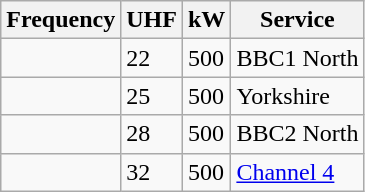<table class="wikitable sortable">
<tr>
<th>Frequency</th>
<th>UHF</th>
<th>kW</th>
<th>Service</th>
</tr>
<tr>
<td></td>
<td>22</td>
<td>500</td>
<td>BBC1 North</td>
</tr>
<tr>
<td></td>
<td>25</td>
<td>500</td>
<td>Yorkshire</td>
</tr>
<tr>
<td></td>
<td>28</td>
<td>500</td>
<td>BBC2 North</td>
</tr>
<tr>
<td></td>
<td>32</td>
<td>500</td>
<td><a href='#'>Channel 4</a></td>
</tr>
</table>
